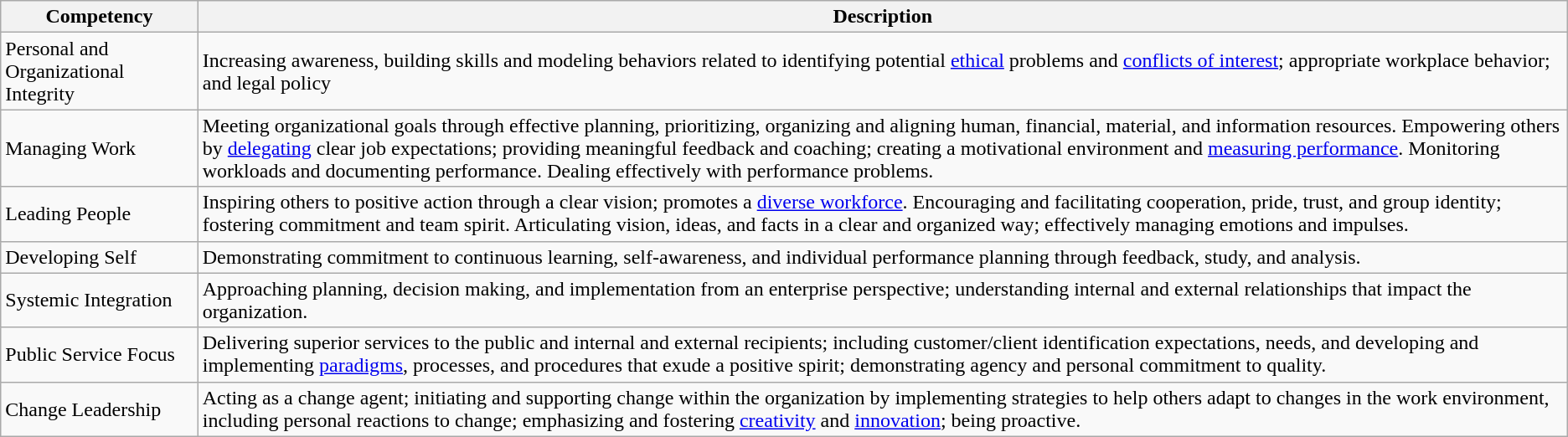<table class="wikitable">
<tr>
<th>Competency</th>
<th>Description</th>
</tr>
<tr>
<td>Personal and Organizational Integrity</td>
<td>Increasing awareness, building skills and modeling behaviors related to identifying potential <a href='#'>ethical</a> problems and <a href='#'>conflicts of interest</a>; appropriate workplace behavior; and legal policy</td>
</tr>
<tr>
<td>Managing Work</td>
<td>Meeting organizational goals through effective planning, prioritizing, organizing and aligning human, financial, material, and information resources. Empowering others by <a href='#'>delegating</a> clear job expectations; providing meaningful feedback and coaching; creating a motivational environment and <a href='#'>measuring performance</a>. Monitoring workloads and documenting performance. Dealing effectively with performance problems.</td>
</tr>
<tr>
<td>Leading People</td>
<td>Inspiring others to positive action through a clear vision; promotes a <a href='#'>diverse workforce</a>. Encouraging and facilitating cooperation, pride, trust, and group identity; fostering commitment and team spirit. Articulating vision, ideas, and facts in a clear and organized way; effectively managing emotions and impulses.</td>
</tr>
<tr>
<td>Developing Self</td>
<td>Demonstrating commitment to continuous learning, self-awareness, and individual performance planning through feedback, study, and analysis.</td>
</tr>
<tr>
<td>Systemic Integration</td>
<td>Approaching planning, decision making, and implementation from an enterprise perspective; understanding internal and external relationships that impact the organization.</td>
</tr>
<tr>
<td>Public Service Focus</td>
<td>Delivering superior services to the public and internal and external recipients; including customer/client identification expectations, needs, and developing and implementing <a href='#'>paradigms</a>, processes, and procedures that exude a positive spirit; demonstrating agency and personal commitment to quality.</td>
</tr>
<tr>
<td>Change Leadership</td>
<td>Acting as a change agent; initiating and supporting change within the organization by implementing strategies to help others adapt to changes in the work environment, including personal reactions to change; emphasizing and fostering <a href='#'>creativity</a> and <a href='#'>innovation</a>; being proactive.</td>
</tr>
</table>
